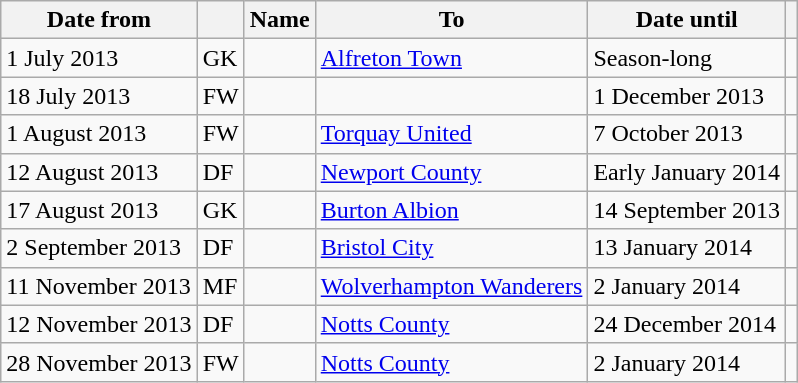<table class="wikitable">
<tr>
<th scope=col>Date from</th>
<th scope=col></th>
<th scope=col>Name</th>
<th scope=col>To</th>
<th scope=col>Date until</th>
<th scope=col></th>
</tr>
<tr>
<td>1 July 2013</td>
<td>GK</td>
<td></td>
<td><a href='#'>Alfreton Town</a></td>
<td>Season-long</td>
<td></td>
</tr>
<tr>
<td>18 July 2013</td>
<td>FW</td>
<td></td>
<td></td>
<td>1 December 2013</td>
<td></td>
</tr>
<tr>
<td>1 August 2013</td>
<td>FW</td>
<td></td>
<td><a href='#'>Torquay United</a></td>
<td>7 October 2013</td>
<td></td>
</tr>
<tr>
<td>12 August 2013</td>
<td>DF</td>
<td></td>
<td><a href='#'>Newport County</a></td>
<td>Early January 2014</td>
<td></td>
</tr>
<tr>
<td>17 August 2013</td>
<td>GK</td>
<td></td>
<td><a href='#'>Burton Albion</a></td>
<td>14 September 2013</td>
<td></td>
</tr>
<tr>
<td>2 September 2013</td>
<td>DF</td>
<td></td>
<td><a href='#'>Bristol City</a></td>
<td>13 January 2014</td>
<td></td>
</tr>
<tr>
<td>11 November 2013</td>
<td>MF</td>
<td></td>
<td><a href='#'>Wolverhampton Wanderers</a></td>
<td>2 January 2014</td>
<td></td>
</tr>
<tr>
<td>12 November 2013</td>
<td>DF</td>
<td></td>
<td><a href='#'>Notts County</a></td>
<td>24 December 2014</td>
<td></td>
</tr>
<tr>
<td>28 November 2013</td>
<td>FW</td>
<td></td>
<td><a href='#'>Notts County</a></td>
<td>2 January 2014</td>
<td></td>
</tr>
</table>
